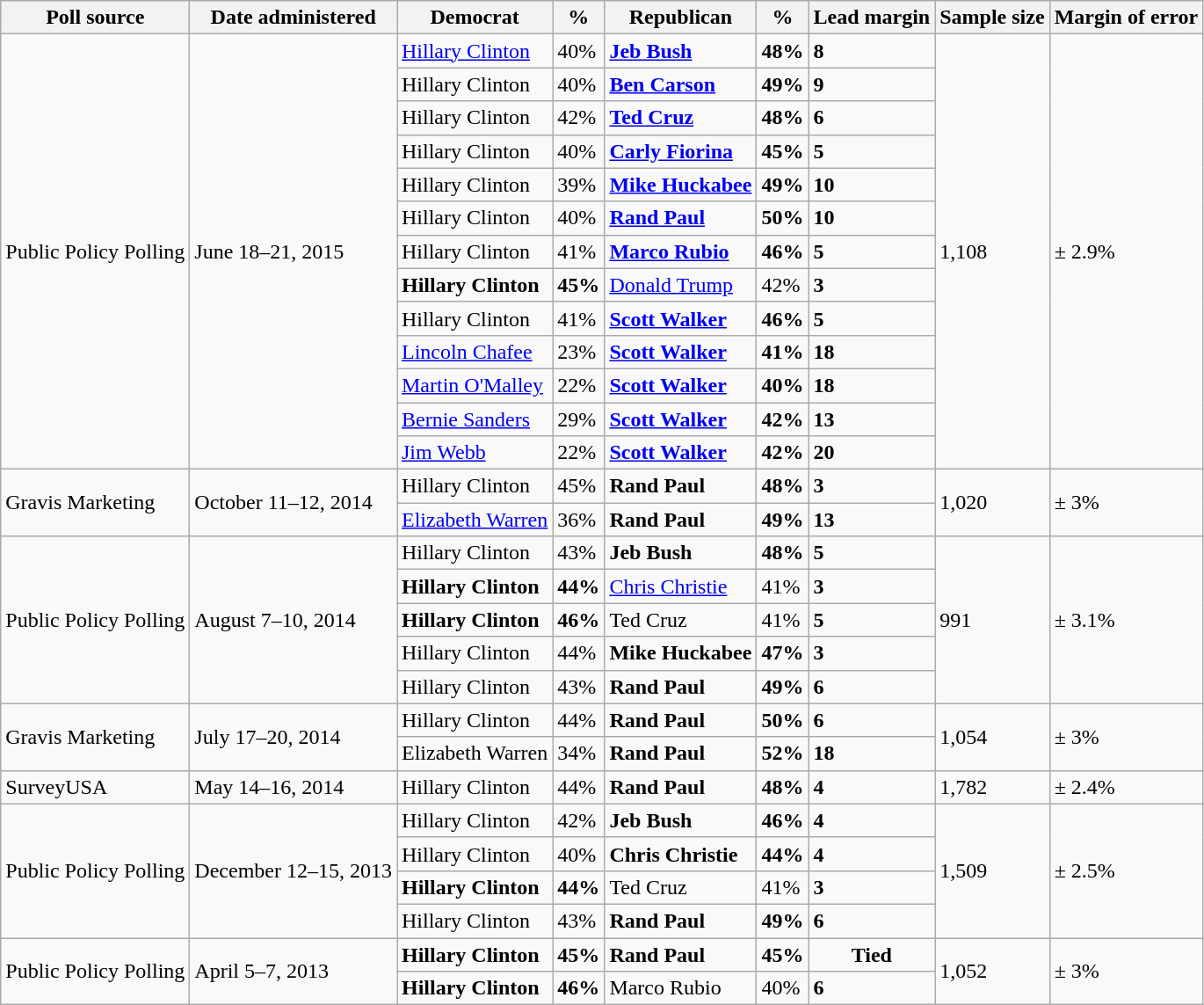<table class="wikitable">
<tr valign=bottom>
<th>Poll source</th>
<th>Date administered</th>
<th>Democrat</th>
<th>%</th>
<th>Republican</th>
<th>%</th>
<th>Lead margin</th>
<th>Sample size</th>
<th>Margin of error</th>
</tr>
<tr>
<td rowspan=13>Public Policy Polling</td>
<td rowspan=13>June 18–21, 2015</td>
<td><a href='#'>Hillary Clinton</a></td>
<td>40%</td>
<td><strong><a href='#'>Jeb Bush</a></strong></td>
<td><strong>48%</strong></td>
<td><strong>8</strong></td>
<td rowspan=13>1,108</td>
<td rowspan=13>± 2.9%</td>
</tr>
<tr>
<td>Hillary Clinton</td>
<td>40%</td>
<td><strong><a href='#'>Ben Carson</a></strong></td>
<td><strong>49%</strong></td>
<td><strong>9</strong></td>
</tr>
<tr>
<td>Hillary Clinton</td>
<td>42%</td>
<td><strong><a href='#'>Ted Cruz</a></strong></td>
<td><strong>48%</strong></td>
<td><strong>6</strong></td>
</tr>
<tr>
<td>Hillary Clinton</td>
<td>40%</td>
<td><strong><a href='#'>Carly Fiorina</a></strong></td>
<td><strong>45%</strong></td>
<td><strong>5</strong></td>
</tr>
<tr>
<td>Hillary Clinton</td>
<td>39%</td>
<td><strong><a href='#'>Mike Huckabee</a></strong></td>
<td><strong>49%</strong></td>
<td><strong>10</strong></td>
</tr>
<tr>
<td>Hillary Clinton</td>
<td>40%</td>
<td><strong><a href='#'>Rand Paul</a></strong></td>
<td><strong>50%</strong></td>
<td><strong>10</strong></td>
</tr>
<tr>
<td>Hillary Clinton</td>
<td>41%</td>
<td><strong><a href='#'>Marco Rubio</a></strong></td>
<td><strong>46%</strong></td>
<td><strong>5</strong></td>
</tr>
<tr>
<td><strong>Hillary Clinton</strong></td>
<td><strong>45%</strong></td>
<td><a href='#'>Donald Trump</a></td>
<td>42%</td>
<td><strong>3</strong></td>
</tr>
<tr>
<td>Hillary Clinton</td>
<td>41%</td>
<td><strong><a href='#'>Scott Walker</a></strong></td>
<td><strong>46%</strong></td>
<td><strong>5</strong></td>
</tr>
<tr>
<td><a href='#'>Lincoln Chafee</a></td>
<td>23%</td>
<td><strong><a href='#'>Scott Walker</a></strong></td>
<td><strong>41%</strong></td>
<td><strong>18</strong></td>
</tr>
<tr>
<td><a href='#'>Martin O'Malley</a></td>
<td>22%</td>
<td><strong><a href='#'>Scott Walker</a></strong></td>
<td><strong>40%</strong></td>
<td><strong>18</strong></td>
</tr>
<tr>
<td><a href='#'>Bernie Sanders</a></td>
<td>29%</td>
<td><strong><a href='#'>Scott Walker</a></strong></td>
<td><strong>42%</strong></td>
<td><strong>13</strong></td>
</tr>
<tr>
<td><a href='#'>Jim Webb</a></td>
<td>22%</td>
<td><strong><a href='#'>Scott Walker</a></strong></td>
<td><strong>42%</strong></td>
<td><strong>20</strong></td>
</tr>
<tr>
<td rowspan=2>Gravis Marketing</td>
<td rowspan=2>October 11–12, 2014</td>
<td>Hillary Clinton</td>
<td>45%</td>
<td><strong>Rand Paul</strong></td>
<td><strong>48%</strong></td>
<td><strong>3</strong></td>
<td rowspan=2>1,020</td>
<td rowspan=2>± 3%</td>
</tr>
<tr>
<td><a href='#'>Elizabeth Warren</a></td>
<td>36%</td>
<td><strong>Rand Paul</strong></td>
<td><strong>49%</strong></td>
<td><strong>13</strong></td>
</tr>
<tr>
<td rowspan=5>Public Policy Polling</td>
<td rowspan=5>August 7–10, 2014</td>
<td>Hillary Clinton</td>
<td>43%</td>
<td><strong>Jeb Bush</strong></td>
<td><strong>48%</strong></td>
<td><strong>5</strong></td>
<td rowspan=5>991</td>
<td rowspan=5>± 3.1%</td>
</tr>
<tr>
<td><strong>Hillary Clinton</strong></td>
<td><strong>44%</strong></td>
<td><a href='#'>Chris Christie</a></td>
<td>41%</td>
<td><strong>3</strong></td>
</tr>
<tr>
<td><strong>Hillary Clinton</strong></td>
<td><strong>46%</strong></td>
<td>Ted Cruz</td>
<td>41%</td>
<td><strong>5</strong></td>
</tr>
<tr>
<td>Hillary Clinton</td>
<td>44%</td>
<td><strong>Mike Huckabee</strong></td>
<td><strong>47%</strong></td>
<td><strong>3</strong></td>
</tr>
<tr>
<td>Hillary Clinton</td>
<td>43%</td>
<td><strong>Rand Paul</strong></td>
<td><strong>49%</strong></td>
<td><strong>6</strong></td>
</tr>
<tr>
<td rowspan=2>Gravis Marketing</td>
<td rowspan=2>July 17–20, 2014</td>
<td>Hillary Clinton</td>
<td>44%</td>
<td><strong>Rand Paul</strong></td>
<td><strong>50%</strong></td>
<td><strong>6</strong></td>
<td rowspan=2>1,054</td>
<td rowspan=2>± 3%</td>
</tr>
<tr>
<td>Elizabeth Warren</td>
<td>34%</td>
<td><strong>Rand Paul</strong></td>
<td><strong>52%</strong></td>
<td><strong>18</strong></td>
</tr>
<tr>
<td>SurveyUSA</td>
<td>May 14–16, 2014</td>
<td>Hillary Clinton</td>
<td>44%</td>
<td><strong>Rand Paul</strong></td>
<td><strong>48%</strong></td>
<td><strong>4</strong></td>
<td>1,782</td>
<td>± 2.4%</td>
</tr>
<tr>
<td rowspan=4>Public Policy Polling</td>
<td rowspan=4>December 12–15, 2013</td>
<td>Hillary Clinton</td>
<td>42%</td>
<td><strong>Jeb Bush</strong></td>
<td><strong>46%</strong></td>
<td><strong>4</strong></td>
<td rowspan=4>1,509</td>
<td rowspan=4>± 2.5%</td>
</tr>
<tr>
<td>Hillary Clinton</td>
<td>40%</td>
<td><strong>Chris Christie</strong></td>
<td><strong>44%</strong></td>
<td><strong>4</strong></td>
</tr>
<tr>
<td><strong>Hillary Clinton</strong></td>
<td><strong>44%</strong></td>
<td>Ted Cruz</td>
<td>41%</td>
<td><strong>3</strong></td>
</tr>
<tr>
<td>Hillary Clinton</td>
<td>43%</td>
<td><strong>Rand Paul</strong></td>
<td><strong>49%</strong></td>
<td><strong>6</strong></td>
</tr>
<tr>
<td rowspan=2>Public Policy Polling</td>
<td rowspan=2>April 5–7, 2013</td>
<td><strong>Hillary Clinton</strong></td>
<td><strong>45%</strong></td>
<td><strong>Rand Paul</strong></td>
<td><strong>45%</strong></td>
<td align=center><strong>Tied</strong></td>
<td rowspan=2>1,052</td>
<td rowspan=2>± 3%</td>
</tr>
<tr>
<td><strong>Hillary Clinton</strong></td>
<td><strong>46%</strong></td>
<td>Marco Rubio</td>
<td>40%</td>
<td><strong>6</strong></td>
</tr>
</table>
